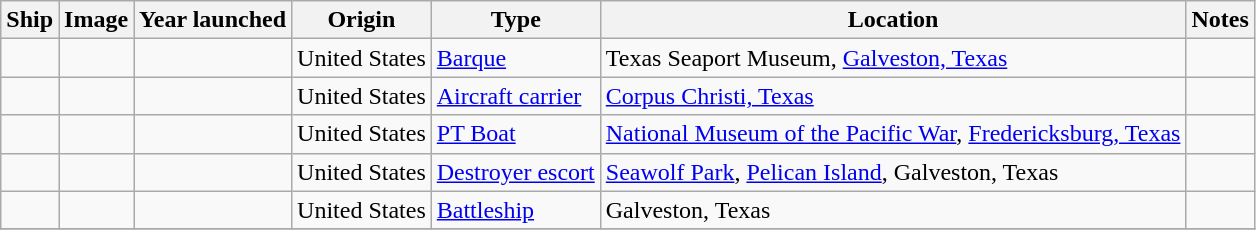<table class="wikitable sortable">
<tr>
<th>Ship</th>
<th>Image</th>
<th>Year launched</th>
<th>Origin</th>
<th>Type</th>
<th>Location</th>
<th>Notes</th>
</tr>
<tr>
<td data-sort-value="Elissa"></td>
<td></td>
<td></td>
<td> United States</td>
<td><a href='#'>Barque</a></td>
<td>Texas Seaport Museum, <a href='#'>Galveston, Texas</a><br></td>
<td></td>
</tr>
<tr>
<td data-sort-value=Lexington></td>
<td></td>
<td></td>
<td> United States</td>
<td><a href='#'>Aircraft carrier</a></td>
<td><a href='#'>Corpus Christi, Texas</a><br></td>
<td></td>
</tr>
<tr>
<td></td>
<td></td>
<td></td>
<td> United States</td>
<td><a href='#'>PT Boat</a></td>
<td><a href='#'>National Museum of the Pacific War</a>, <a href='#'>Fredericksburg, Texas</a></td>
<td></td>
</tr>
<tr>
<td data-sort-value=Stewart></td>
<td></td>
<td></td>
<td> United States</td>
<td><a href='#'>Destroyer escort</a></td>
<td><a href='#'>Seawolf Park</a>, <a href='#'>Pelican Island</a>, Galveston, Texas</td>
<td></td>
</tr>
<tr>
<td data-sort-value=Texas></td>
<td></td>
<td></td>
<td> United States</td>
<td><a href='#'>Battleship</a></td>
<td>Galveston, Texas</td>
<td></td>
</tr>
<tr>
</tr>
</table>
